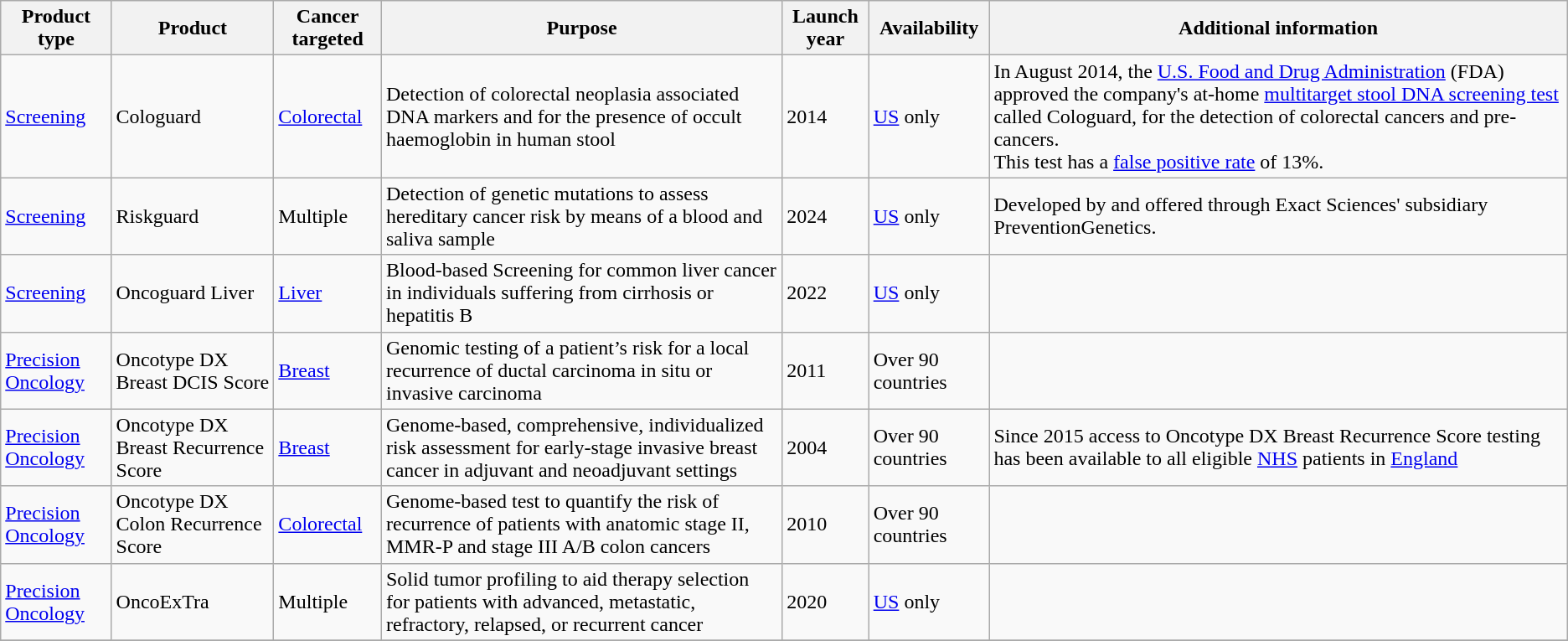<table class="wikitable sortable">
<tr>
<th>Product type</th>
<th>Product</th>
<th>Cancer targeted</th>
<th>Purpose</th>
<th>Launch year</th>
<th>Availability</th>
<th>Additional information</th>
</tr>
<tr>
<td><a href='#'>Screening</a></td>
<td>Cologuard</td>
<td><a href='#'>Colorectal</a></td>
<td>Detection of colorectal neoplasia associated DNA markers and for the presence of occult haemoglobin in human stool</td>
<td>2014</td>
<td><a href='#'>US</a> only</td>
<td>In August 2014, the <a href='#'>U.S. Food and Drug Administration</a> (FDA) approved the company's at-home <a href='#'>multitarget stool DNA screening test</a> called Cologuard, for the detection of colorectal cancers and pre-cancers.<br>This test has a <a href='#'>false positive rate</a> of 13%.</td>
</tr>
<tr>
<td><a href='#'>Screening</a></td>
<td>Riskguard</td>
<td>Multiple</td>
<td>Detection of genetic mutations to assess hereditary cancer risk by means of a blood and saliva sample</td>
<td>2024</td>
<td><a href='#'>US</a> only</td>
<td>Developed by and offered through Exact Sciences' subsidiary PreventionGenetics.</td>
</tr>
<tr>
<td><a href='#'>Screening</a></td>
<td>Oncoguard Liver</td>
<td><a href='#'>Liver</a></td>
<td>Blood-based Screening for common liver cancer in individuals suffering from cirrhosis or hepatitis B</td>
<td>2022</td>
<td><a href='#'>US</a> only</td>
<td></td>
</tr>
<tr>
<td><a href='#'>Precision Oncology</a></td>
<td>Oncotype DX Breast DCIS Score</td>
<td><a href='#'>Breast</a></td>
<td>Genomic testing of a patient’s risk for a local recurrence of ductal carcinoma in situ or invasive carcinoma</td>
<td>2011</td>
<td>Over 90 countries</td>
<td></td>
</tr>
<tr>
<td><a href='#'>Precision Oncology</a></td>
<td>Oncotype DX Breast Recurrence Score</td>
<td><a href='#'>Breast</a></td>
<td>Genome-based, comprehensive, individualized risk assessment for early-stage invasive breast cancer in adjuvant and neoadjuvant settings</td>
<td>2004</td>
<td>Over 90 countries</td>
<td>Since 2015 access to Oncotype DX Breast Recurrence Score testing has been available to all eligible <a href='#'>NHS</a> patients in <a href='#'>England</a></td>
</tr>
<tr>
<td><a href='#'>Precision Oncology</a></td>
<td>Oncotype DX Colon Recurrence Score</td>
<td><a href='#'>Colorectal</a></td>
<td>Genome-based test to quantify the risk of recurrence of patients with anatomic stage II, MMR-P and stage III A/B colon cancers</td>
<td>2010</td>
<td>Over 90 countries</td>
<td></td>
</tr>
<tr>
<td><a href='#'>Precision Oncology</a></td>
<td>OncoExTra</td>
<td>Multiple</td>
<td>Solid tumor profiling to aid therapy selection for patients with advanced, metastatic, refractory, relapsed, or recurrent cancer</td>
<td>2020</td>
<td><a href='#'>US</a> only</td>
<td></td>
</tr>
<tr>
</tr>
</table>
